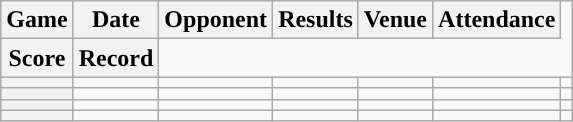<table class="wikitable" style="text-align:center">
<tr>
<th>Game</th>
<th>Date</th>
<th>Opponent</th>
<th>Results</th>
<th>Venue</th>
<th>Attendance</th>
</tr>
<tr>
<th>Score</th>
<th>Record</th>
</tr>
<tr>
<th></th>
<td></td>
<td></td>
<td></td>
<td></td>
<td></td>
<td></td>
</tr>
<tr>
<th></th>
<td></td>
<td></td>
<td></td>
<td></td>
<td></td>
<td></td>
</tr>
<tr>
<th></th>
<td></td>
<td></td>
<td></td>
<td></td>
<td></td>
<td></td>
</tr>
<tr>
<th></th>
<td></td>
<td></td>
<td></td>
<td></td>
<td></td>
<td></td>
</tr>
</table>
